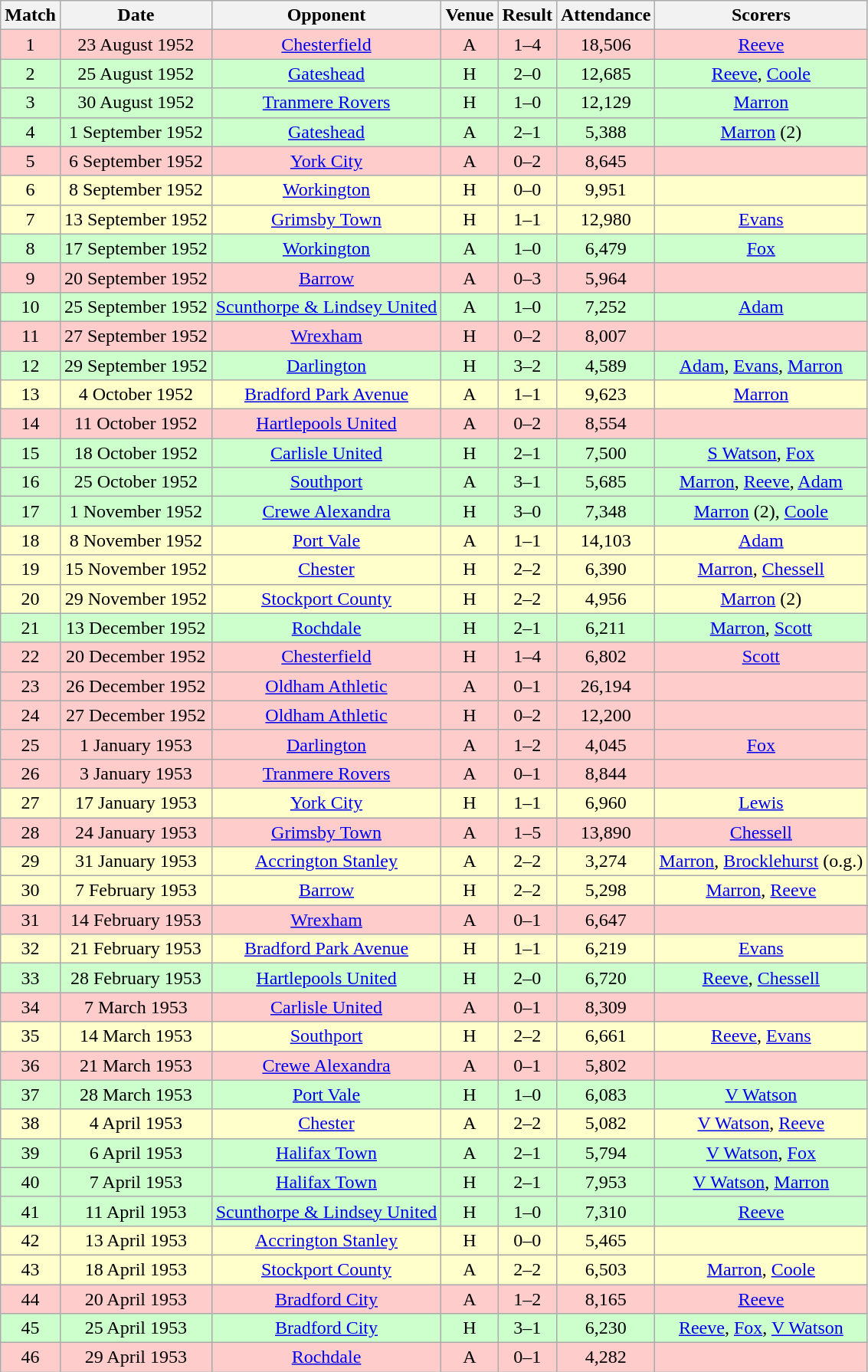<table class="wikitable " style="font-size:100%; text-align:center">
<tr>
<th>Match</th>
<th>Date</th>
<th>Opponent</th>
<th>Venue</th>
<th>Result</th>
<th>Attendance</th>
<th>Scorers</th>
</tr>
<tr style="background: #FFCCCC;">
<td>1</td>
<td>23 August 1952</td>
<td><a href='#'>Chesterfield</a></td>
<td>A</td>
<td>1–4</td>
<td>18,506</td>
<td><a href='#'>Reeve</a></td>
</tr>
<tr style="background: #CCFFCC;">
<td>2</td>
<td>25 August 1952</td>
<td><a href='#'>Gateshead</a></td>
<td>H</td>
<td>2–0</td>
<td>12,685</td>
<td><a href='#'>Reeve</a>, <a href='#'>Coole</a></td>
</tr>
<tr style="background: #CCFFCC;">
<td>3</td>
<td>30 August 1952</td>
<td><a href='#'>Tranmere Rovers</a></td>
<td>H</td>
<td>1–0</td>
<td>12,129</td>
<td><a href='#'>Marron</a></td>
</tr>
<tr style="background: #CCFFCC;">
<td>4</td>
<td>1 September 1952</td>
<td><a href='#'>Gateshead</a></td>
<td>A</td>
<td>2–1</td>
<td>5,388</td>
<td><a href='#'>Marron</a> (2)</td>
</tr>
<tr style="background: #FFCCCC;">
<td>5</td>
<td>6 September 1952</td>
<td><a href='#'>York City</a></td>
<td>A</td>
<td>0–2</td>
<td>8,645</td>
<td></td>
</tr>
<tr style="background: #FFFFCC;">
<td>6</td>
<td>8 September 1952</td>
<td><a href='#'>Workington</a></td>
<td>H</td>
<td>0–0</td>
<td>9,951</td>
<td></td>
</tr>
<tr style="background: #FFFFCC;">
<td>7</td>
<td>13 September 1952</td>
<td><a href='#'>Grimsby Town</a></td>
<td>H</td>
<td>1–1</td>
<td>12,980</td>
<td><a href='#'>Evans</a></td>
</tr>
<tr style="background: #CCFFCC;">
<td>8</td>
<td>17 September 1952</td>
<td><a href='#'>Workington</a></td>
<td>A</td>
<td>1–0</td>
<td>6,479</td>
<td><a href='#'>Fox</a></td>
</tr>
<tr style="background: #FFCCCC;">
<td>9</td>
<td>20 September 1952</td>
<td><a href='#'>Barrow</a></td>
<td>A</td>
<td>0–3</td>
<td>5,964</td>
<td></td>
</tr>
<tr style="background: #CCFFCC;">
<td>10</td>
<td>25 September 1952</td>
<td><a href='#'>Scunthorpe & Lindsey United</a></td>
<td>A</td>
<td>1–0</td>
<td>7,252</td>
<td><a href='#'>Adam</a></td>
</tr>
<tr style="background: #FFCCCC;">
<td>11</td>
<td>27 September 1952</td>
<td><a href='#'>Wrexham</a></td>
<td>H</td>
<td>0–2</td>
<td>8,007</td>
<td></td>
</tr>
<tr style="background: #CCFFCC;">
<td>12</td>
<td>29 September 1952</td>
<td><a href='#'>Darlington</a></td>
<td>H</td>
<td>3–2</td>
<td>4,589</td>
<td><a href='#'>Adam</a>, <a href='#'>Evans</a>, <a href='#'>Marron</a></td>
</tr>
<tr style="background: #FFFFCC;">
<td>13</td>
<td>4 October 1952</td>
<td><a href='#'>Bradford Park Avenue</a></td>
<td>A</td>
<td>1–1</td>
<td>9,623</td>
<td><a href='#'>Marron</a></td>
</tr>
<tr style="background: #FFCCCC;">
<td>14</td>
<td>11 October 1952</td>
<td><a href='#'>Hartlepools United</a></td>
<td>A</td>
<td>0–2</td>
<td>8,554</td>
<td></td>
</tr>
<tr style="background: #CCFFCC;">
<td>15</td>
<td>18 October 1952</td>
<td><a href='#'>Carlisle United</a></td>
<td>H</td>
<td>2–1</td>
<td>7,500</td>
<td><a href='#'>S Watson</a>, <a href='#'>Fox</a></td>
</tr>
<tr style="background: #CCFFCC;">
<td>16</td>
<td>25 October 1952</td>
<td><a href='#'>Southport</a></td>
<td>A</td>
<td>3–1</td>
<td>5,685</td>
<td><a href='#'>Marron</a>, <a href='#'>Reeve</a>, <a href='#'>Adam</a></td>
</tr>
<tr style="background: #CCFFCC;">
<td>17</td>
<td>1 November 1952</td>
<td><a href='#'>Crewe Alexandra</a></td>
<td>H</td>
<td>3–0</td>
<td>7,348</td>
<td><a href='#'>Marron</a> (2), <a href='#'>Coole</a></td>
</tr>
<tr style="background: #FFFFCC;">
<td>18</td>
<td>8 November 1952</td>
<td><a href='#'>Port Vale</a></td>
<td>A</td>
<td>1–1</td>
<td>14,103</td>
<td><a href='#'>Adam</a></td>
</tr>
<tr style="background: #FFFFCC;">
<td>19</td>
<td>15 November 1952</td>
<td><a href='#'>Chester</a></td>
<td>H</td>
<td>2–2</td>
<td>6,390</td>
<td><a href='#'>Marron</a>, <a href='#'>Chessell</a></td>
</tr>
<tr style="background: #FFFFCC;">
<td>20</td>
<td>29 November 1952</td>
<td><a href='#'>Stockport County</a></td>
<td>H</td>
<td>2–2</td>
<td>4,956</td>
<td><a href='#'>Marron</a> (2)</td>
</tr>
<tr style="background: #CCFFCC;">
<td>21</td>
<td>13 December 1952</td>
<td><a href='#'>Rochdale</a></td>
<td>H</td>
<td>2–1</td>
<td>6,211</td>
<td><a href='#'>Marron</a>, <a href='#'>Scott</a></td>
</tr>
<tr style="background: #FFCCCC;">
<td>22</td>
<td>20 December 1952</td>
<td><a href='#'>Chesterfield</a></td>
<td>H</td>
<td>1–4</td>
<td>6,802</td>
<td><a href='#'>Scott</a></td>
</tr>
<tr style="background: #FFCCCC;">
<td>23</td>
<td>26 December 1952</td>
<td><a href='#'>Oldham Athletic</a></td>
<td>A</td>
<td>0–1</td>
<td>26,194</td>
<td></td>
</tr>
<tr style="background: #FFCCCC;">
<td>24</td>
<td>27 December 1952</td>
<td><a href='#'>Oldham Athletic</a></td>
<td>H</td>
<td>0–2</td>
<td>12,200</td>
<td></td>
</tr>
<tr style="background: #FFCCCC;">
<td>25</td>
<td>1 January 1953</td>
<td><a href='#'>Darlington</a></td>
<td>A</td>
<td>1–2</td>
<td>4,045</td>
<td><a href='#'>Fox</a></td>
</tr>
<tr style="background: #FFCCCC;">
<td>26</td>
<td>3 January 1953</td>
<td><a href='#'>Tranmere Rovers</a></td>
<td>A</td>
<td>0–1</td>
<td>8,844</td>
<td></td>
</tr>
<tr style="background: #FFFFCC;">
<td>27</td>
<td>17 January 1953</td>
<td><a href='#'>York City</a></td>
<td>H</td>
<td>1–1</td>
<td>6,960</td>
<td><a href='#'>Lewis</a></td>
</tr>
<tr style="background: #FFCCCC;">
<td>28</td>
<td>24 January 1953</td>
<td><a href='#'>Grimsby Town</a></td>
<td>A</td>
<td>1–5</td>
<td>13,890</td>
<td><a href='#'>Chessell</a></td>
</tr>
<tr style="background: #FFFFCC;">
<td>29</td>
<td>31 January 1953</td>
<td><a href='#'>Accrington Stanley</a></td>
<td>A</td>
<td>2–2</td>
<td>3,274</td>
<td><a href='#'>Marron</a>, <a href='#'>Brocklehurst</a> (o.g.)</td>
</tr>
<tr style="background: #FFFFCC;">
<td>30</td>
<td>7 February 1953</td>
<td><a href='#'>Barrow</a></td>
<td>H</td>
<td>2–2</td>
<td>5,298</td>
<td><a href='#'>Marron</a>, <a href='#'>Reeve</a></td>
</tr>
<tr style="background: #FFCCCC;">
<td>31</td>
<td>14 February 1953</td>
<td><a href='#'>Wrexham</a></td>
<td>A</td>
<td>0–1</td>
<td>6,647</td>
<td></td>
</tr>
<tr style="background: #FFFFCC;">
<td>32</td>
<td>21 February 1953</td>
<td><a href='#'>Bradford Park Avenue</a></td>
<td>H</td>
<td>1–1</td>
<td>6,219</td>
<td><a href='#'>Evans</a></td>
</tr>
<tr style="background: #CCFFCC;">
<td>33</td>
<td>28 February 1953</td>
<td><a href='#'>Hartlepools United</a></td>
<td>H</td>
<td>2–0</td>
<td>6,720</td>
<td><a href='#'>Reeve</a>, <a href='#'>Chessell</a></td>
</tr>
<tr style="background: #FFCCCC;">
<td>34</td>
<td>7 March 1953</td>
<td><a href='#'>Carlisle United</a></td>
<td>A</td>
<td>0–1</td>
<td>8,309</td>
<td></td>
</tr>
<tr style="background: #FFFFCC;">
<td>35</td>
<td>14 March 1953</td>
<td><a href='#'>Southport</a></td>
<td>H</td>
<td>2–2</td>
<td>6,661</td>
<td><a href='#'>Reeve</a>, <a href='#'>Evans</a></td>
</tr>
<tr style="background: #FFCCCC;">
<td>36</td>
<td>21 March 1953</td>
<td><a href='#'>Crewe Alexandra</a></td>
<td>A</td>
<td>0–1</td>
<td>5,802</td>
<td></td>
</tr>
<tr style="background: #CCFFCC;">
<td>37</td>
<td>28 March 1953</td>
<td><a href='#'>Port Vale</a></td>
<td>H</td>
<td>1–0</td>
<td>6,083</td>
<td><a href='#'>V Watson</a></td>
</tr>
<tr style="background: #FFFFCC;">
<td>38</td>
<td>4 April 1953</td>
<td><a href='#'>Chester</a></td>
<td>A</td>
<td>2–2</td>
<td>5,082</td>
<td><a href='#'>V Watson</a>, <a href='#'>Reeve</a></td>
</tr>
<tr style="background: #CCFFCC;">
<td>39</td>
<td>6 April 1953</td>
<td><a href='#'>Halifax Town</a></td>
<td>A</td>
<td>2–1</td>
<td>5,794</td>
<td><a href='#'>V Watson</a>, <a href='#'>Fox</a></td>
</tr>
<tr style="background: #CCFFCC;">
<td>40</td>
<td>7 April 1953</td>
<td><a href='#'>Halifax Town</a></td>
<td>H</td>
<td>2–1</td>
<td>7,953</td>
<td><a href='#'>V Watson</a>, <a href='#'>Marron</a></td>
</tr>
<tr style="background: #CCFFCC;">
<td>41</td>
<td>11 April 1953</td>
<td><a href='#'>Scunthorpe & Lindsey United</a></td>
<td>H</td>
<td>1–0</td>
<td>7,310</td>
<td><a href='#'>Reeve</a></td>
</tr>
<tr style="background: #FFFFCC;">
<td>42</td>
<td>13 April 1953</td>
<td><a href='#'>Accrington Stanley</a></td>
<td>H</td>
<td>0–0</td>
<td>5,465</td>
<td></td>
</tr>
<tr style="background: #FFFFCC;">
<td>43</td>
<td>18 April 1953</td>
<td><a href='#'>Stockport County</a></td>
<td>A</td>
<td>2–2</td>
<td>6,503</td>
<td><a href='#'>Marron</a>, <a href='#'>Coole</a></td>
</tr>
<tr style="background: #FFCCCC;">
<td>44</td>
<td>20 April 1953</td>
<td><a href='#'>Bradford City</a></td>
<td>A</td>
<td>1–2</td>
<td>8,165</td>
<td><a href='#'>Reeve</a></td>
</tr>
<tr style="background: #CCFFCC;">
<td>45</td>
<td>25 April 1953</td>
<td><a href='#'>Bradford City</a></td>
<td>H</td>
<td>3–1</td>
<td>6,230</td>
<td><a href='#'>Reeve</a>, <a href='#'>Fox</a>, <a href='#'>V Watson</a></td>
</tr>
<tr style="background: #FFCCCC;">
<td>46</td>
<td>29 April 1953</td>
<td><a href='#'>Rochdale</a></td>
<td>A</td>
<td>0–1</td>
<td>4,282</td>
<td></td>
</tr>
</table>
